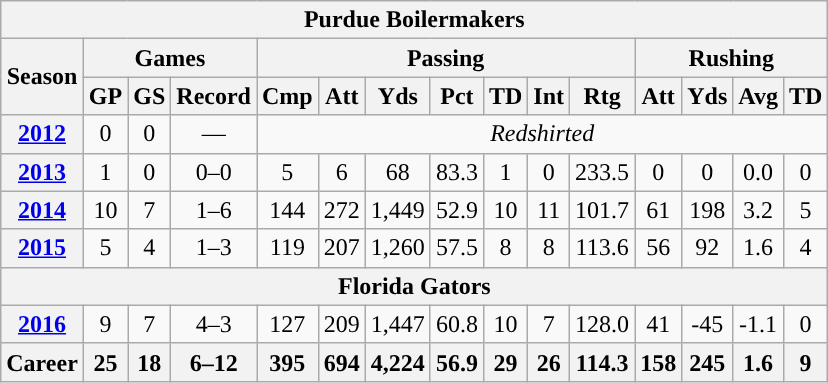<table class=wikitable style="text-align:center;">
<tr>
<th colspan="15">Purdue Boilermakers</th>
</tr>
<tr>
<th rowspan="2">Season</th>
<th colspan="3">Games</th>
<th colspan="7">Passing</th>
<th colspan="4">Rushing</th>
</tr>
<tr>
<th>GP</th>
<th>GS</th>
<th>Record</th>
<th>Cmp</th>
<th>Att</th>
<th>Yds</th>
<th>Pct</th>
<th>TD</th>
<th>Int</th>
<th>Rtg</th>
<th>Att</th>
<th>Yds</th>
<th>Avg</th>
<th>TD</th>
</tr>
<tr>
<th><a href='#'>2012</a></th>
<td>0</td>
<td>0</td>
<td>—</td>
<td colspan="11"><em>Redshirted</em></td>
</tr>
<tr>
<th><a href='#'>2013</a></th>
<td>1</td>
<td>0</td>
<td>0–0</td>
<td>5</td>
<td>6</td>
<td>68</td>
<td>83.3</td>
<td>1</td>
<td>0</td>
<td>233.5</td>
<td>0</td>
<td>0</td>
<td>0.0</td>
<td>0</td>
</tr>
<tr>
<th><a href='#'>2014</a></th>
<td>10</td>
<td>7</td>
<td>1–6</td>
<td>144</td>
<td>272</td>
<td>1,449</td>
<td>52.9</td>
<td>10</td>
<td>11</td>
<td>101.7</td>
<td>61</td>
<td>198</td>
<td>3.2</td>
<td>5</td>
</tr>
<tr>
<th><a href='#'>2015</a></th>
<td>5</td>
<td>4</td>
<td>1–3</td>
<td>119</td>
<td>207</td>
<td>1,260</td>
<td>57.5</td>
<td>8</td>
<td>8</td>
<td>113.6</td>
<td>56</td>
<td>92</td>
<td>1.6</td>
<td>4</td>
</tr>
<tr>
<th colspan="15">Florida Gators</th>
</tr>
<tr>
<th><a href='#'>2016</a></th>
<td>9</td>
<td>7</td>
<td>4–3</td>
<td>127</td>
<td>209</td>
<td>1,447</td>
<td>60.8</td>
<td>10</td>
<td>7</td>
<td>128.0</td>
<td>41</td>
<td>-45</td>
<td>-1.1</td>
<td>0</td>
</tr>
<tr>
<th>Career</th>
<th>25</th>
<th>18</th>
<th>6–12</th>
<th>395</th>
<th>694</th>
<th>4,224</th>
<th>56.9</th>
<th>29</th>
<th>26</th>
<th>114.3</th>
<th>158</th>
<th>245</th>
<th>1.6</th>
<th>9</th>
</tr>
</table>
